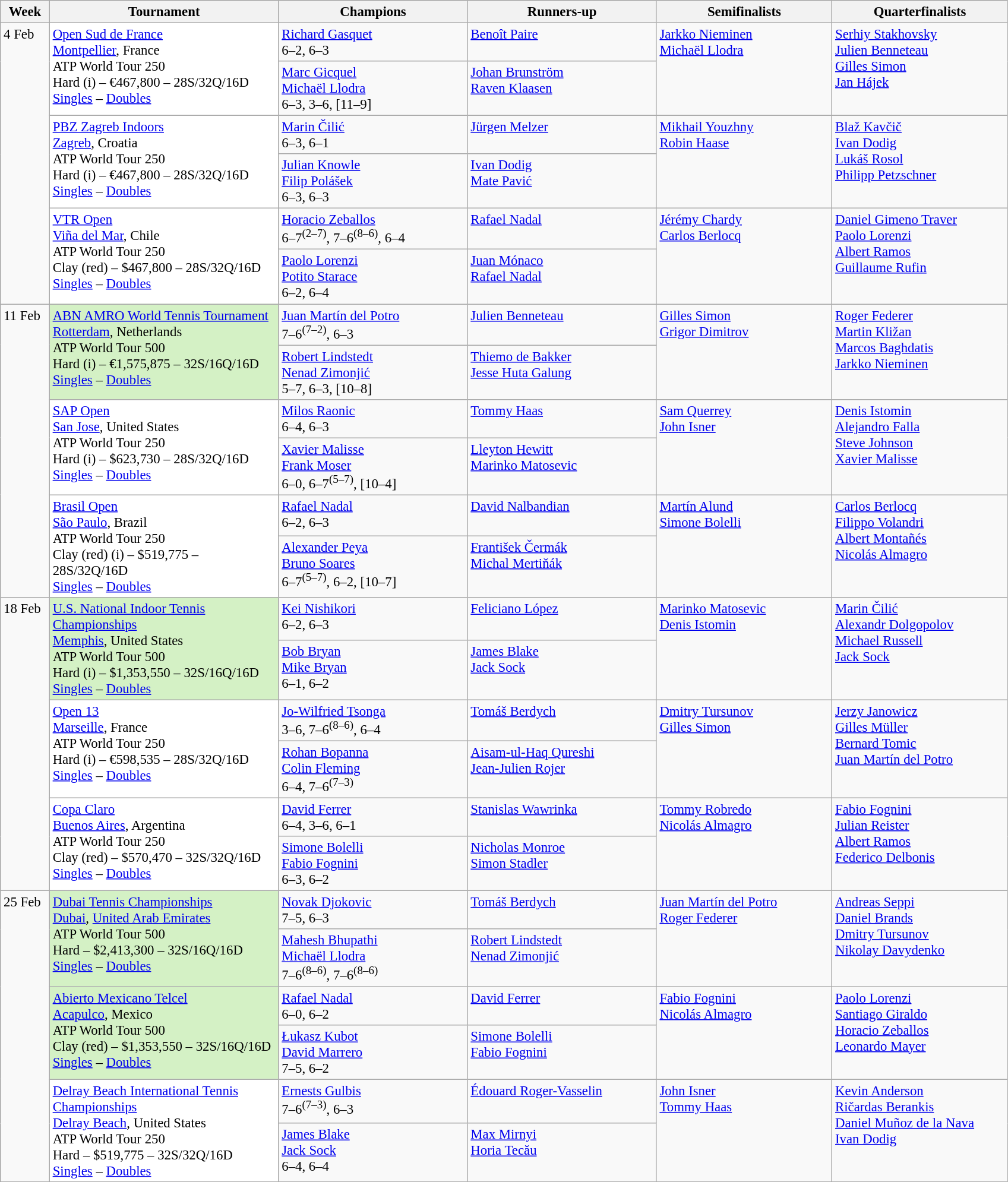<table class=wikitable style=font-size:95%>
<tr>
<th style="width:48px;">Week</th>
<th style="width:250px;">Tournament</th>
<th style="width:205px;">Champions</th>
<th style="width:205px;">Runners-up</th>
<th style="width:190px;">Semifinalists</th>
<th style="width:190px;">Quarterfinalists</th>
</tr>
<tr valign="top">
<td rowspan="6">4 Feb</td>
<td bgcolor="ffffff" rowspan="2"><a href='#'>Open Sud de France</a><br> <a href='#'>Montpellier</a>, France<br>ATP World Tour 250<br>Hard (i) – €467,800 – 28S/32Q/16D<br><a href='#'>Singles</a> – <a href='#'>Doubles</a></td>
<td> <a href='#'>Richard Gasquet</a><br>6–2, 6–3</td>
<td> <a href='#'>Benoît Paire</a></td>
<td rowspan="2"> <a href='#'>Jarkko Nieminen</a><br> <a href='#'>Michaël Llodra</a></td>
<td rowspan="2"> <a href='#'>Serhiy Stakhovsky</a><br> <a href='#'>Julien Benneteau</a><br> <a href='#'>Gilles Simon</a><br> <a href='#'>Jan Hájek</a></td>
</tr>
<tr valign="top">
<td> <a href='#'>Marc Gicquel</a><br> <a href='#'>Michaël Llodra</a><br>6–3, 3–6, [11–9]</td>
<td> <a href='#'>Johan Brunström</a><br> <a href='#'>Raven Klaasen</a></td>
</tr>
<tr valign="top">
<td bgcolor="ffffff" rowspan="2"><a href='#'>PBZ Zagreb Indoors</a><br><a href='#'>Zagreb</a>, Croatia<br>ATP World Tour 250<br>Hard (i) – €467,800 – 28S/32Q/16D<br><a href='#'>Singles</a> – <a href='#'>Doubles</a></td>
<td> <a href='#'>Marin Čilić</a><br>6–3, 6–1</td>
<td> <a href='#'>Jürgen Melzer</a></td>
<td rowspan="2"> <a href='#'>Mikhail Youzhny</a><br> <a href='#'>Robin Haase</a></td>
<td rowspan="2"> <a href='#'>Blaž Kavčič</a><br> <a href='#'>Ivan Dodig</a><br> <a href='#'>Lukáš Rosol</a><br> <a href='#'>Philipp Petzschner</a></td>
</tr>
<tr valign="top">
<td> <a href='#'>Julian Knowle</a><br> <a href='#'>Filip Polášek</a><br>6–3, 6–3</td>
<td> <a href='#'>Ivan Dodig</a><br> <a href='#'>Mate Pavić</a></td>
</tr>
<tr valign="top">
<td bgcolor="ffffff" rowspan="2"><a href='#'>VTR Open</a><br><a href='#'>Viña del Mar</a>, Chile<br>ATP World Tour 250<br>Clay (red) – $467,800 – 28S/32Q/16D<br><a href='#'>Singles</a> – <a href='#'>Doubles</a></td>
<td> <a href='#'>Horacio Zeballos</a><br>6–7<sup>(2–7)</sup>, 7–6<sup>(8–6)</sup>, 6–4</td>
<td> <a href='#'>Rafael Nadal</a></td>
<td rowspan="2"> <a href='#'>Jérémy Chardy</a><br> <a href='#'>Carlos Berlocq</a></td>
<td rowspan="2"> <a href='#'>Daniel Gimeno Traver</a><br> <a href='#'>Paolo Lorenzi</a><br> <a href='#'>Albert Ramos</a><br> <a href='#'>Guillaume Rufin</a></td>
</tr>
<tr valign="top">
<td> <a href='#'>Paolo Lorenzi</a><br> <a href='#'>Potito Starace</a><br>6–2, 6–4</td>
<td> <a href='#'>Juan Mónaco</a><br> <a href='#'>Rafael Nadal</a></td>
</tr>
<tr valign="top">
<td rowspan="6">11 Feb</td>
<td bgcolor="D4F1C5" rowspan="2"><a href='#'>ABN AMRO World Tennis Tournament</a><br> <a href='#'>Rotterdam</a>, Netherlands<br>ATP World Tour 500<br>Hard (i) – €1,575,875 – 32S/16Q/16D<br><a href='#'>Singles</a> – <a href='#'>Doubles</a></td>
<td> <a href='#'>Juan Martín del Potro</a><br>7–6<sup>(7–2)</sup>, 6–3</td>
<td> <a href='#'>Julien Benneteau</a></td>
<td rowspan="2"> <a href='#'>Gilles Simon</a><br> <a href='#'>Grigor Dimitrov</a></td>
<td rowspan="2"> <a href='#'>Roger Federer</a><br> <a href='#'>Martin Kližan</a><br> <a href='#'>Marcos Baghdatis</a><br> <a href='#'>Jarkko Nieminen</a></td>
</tr>
<tr valign="top">
<td> <a href='#'>Robert Lindstedt</a><br> <a href='#'>Nenad Zimonjić</a><br>5–7, 6–3, [10–8]</td>
<td> <a href='#'>Thiemo de Bakker</a><br> <a href='#'>Jesse Huta Galung</a></td>
</tr>
<tr valign="top">
<td bgcolor="ffffff" rowspan="2"><a href='#'>SAP Open</a><br> <a href='#'>San Jose</a>, United States<br>ATP World Tour 250<br>Hard (i) – $623,730 – 28S/32Q/16D<br><a href='#'>Singles</a> – <a href='#'>Doubles</a></td>
<td> <a href='#'>Milos Raonic</a> <br> 6–4, 6–3</td>
<td> <a href='#'>Tommy Haas</a></td>
<td rowspan="2"> <a href='#'>Sam Querrey</a><br> <a href='#'>John Isner</a></td>
<td rowspan="2"> <a href='#'>Denis Istomin</a><br> <a href='#'>Alejandro Falla</a><br> <a href='#'>Steve Johnson</a><br> <a href='#'>Xavier Malisse</a></td>
</tr>
<tr valign="top">
<td> <a href='#'>Xavier Malisse</a><br> <a href='#'>Frank Moser</a><br>6–0, 6–7<sup>(5–7)</sup>, [10–4]</td>
<td> <a href='#'>Lleyton Hewitt</a><br> <a href='#'>Marinko Matosevic</a></td>
</tr>
<tr valign="top">
<td bgcolor="ffffff" rowspan="2"><a href='#'>Brasil Open</a><br> <a href='#'>São Paulo</a>, Brazil<br>ATP World Tour 250<br>Clay (red) (i) – $519,775 – 28S/32Q/16D<br><a href='#'>Singles</a> – <a href='#'>Doubles</a></td>
<td> <a href='#'>Rafael Nadal</a><br>6–2, 6–3</td>
<td> <a href='#'>David Nalbandian</a></td>
<td rowspan="2"> <a href='#'>Martín Alund</a><br> <a href='#'>Simone Bolelli</a></td>
<td rowspan="2"> <a href='#'>Carlos Berlocq</a><br> <a href='#'>Filippo Volandri</a><br> <a href='#'>Albert Montañés</a><br> <a href='#'>Nicolás Almagro</a></td>
</tr>
<tr valign="top">
<td> <a href='#'>Alexander Peya</a> <br>  <a href='#'>Bruno Soares</a><br>6–7<sup>(5–7)</sup>, 6–2, [10–7]</td>
<td> <a href='#'>František Čermák</a> <br>  <a href='#'>Michal Mertiňák</a></td>
</tr>
<tr valign="top">
<td rowspan="6">18 Feb</td>
<td bgcolor="D4F1C5" rowspan="2"><a href='#'>U.S. National Indoor Tennis Championships</a><br> <a href='#'>Memphis</a>, United States<br>ATP World Tour 500<br>Hard (i) – $1,353,550 – 32S/16Q/16D<br><a href='#'>Singles</a> – <a href='#'>Doubles</a></td>
<td> <a href='#'>Kei Nishikori</a><br>6–2, 6–3</td>
<td> <a href='#'>Feliciano López</a></td>
<td rowspan="2"> <a href='#'>Marinko Matosevic</a><br> <a href='#'>Denis Istomin</a></td>
<td rowspan="2"> <a href='#'>Marin Čilić</a><br> <a href='#'>Alexandr Dolgopolov</a><br> <a href='#'>Michael Russell</a><br> <a href='#'>Jack Sock</a></td>
</tr>
<tr valign="top">
<td> <a href='#'>Bob Bryan</a><br> <a href='#'>Mike Bryan</a><br>6–1, 6–2</td>
<td> <a href='#'>James Blake</a><br> <a href='#'>Jack Sock</a></td>
</tr>
<tr valign="top">
<td bgcolor="ffffff" rowspan="2"><a href='#'>Open 13</a><br> <a href='#'>Marseille</a>, France<br>ATP World Tour 250<br>Hard (i) – €598,535 – 28S/32Q/16D<br><a href='#'>Singles</a> – <a href='#'>Doubles</a></td>
<td> <a href='#'>Jo-Wilfried Tsonga</a><br>3–6, 7–6<sup>(8–6)</sup>, 6–4</td>
<td> <a href='#'>Tomáš Berdych</a></td>
<td rowspan="2"> <a href='#'>Dmitry Tursunov</a><br> <a href='#'>Gilles Simon</a></td>
<td rowspan="2"> <a href='#'>Jerzy Janowicz</a><br> <a href='#'>Gilles Müller</a><br> <a href='#'>Bernard Tomic</a><br>  <a href='#'>Juan Martín del Potro</a></td>
</tr>
<tr valign="top">
<td> <a href='#'>Rohan Bopanna</a><br> <a href='#'>Colin Fleming</a><br>6–4, 7–6<sup>(7–3)</sup></td>
<td> <a href='#'>Aisam-ul-Haq Qureshi</a><br> <a href='#'>Jean-Julien Rojer</a></td>
</tr>
<tr valign="top">
<td bgcolor="ffffff" rowspan="2"><a href='#'>Copa Claro</a><br> <a href='#'>Buenos Aires</a>, Argentina<br>ATP World Tour 250<br>Clay (red) – $570,470 – 32S/32Q/16D<br><a href='#'>Singles</a> – <a href='#'>Doubles</a></td>
<td> <a href='#'>David Ferrer</a><br>6–4, 3–6, 6–1</td>
<td> <a href='#'>Stanislas Wawrinka</a></td>
<td rowspan="2"> <a href='#'>Tommy Robredo</a><br> <a href='#'>Nicolás Almagro</a></td>
<td rowspan="2"> <a href='#'>Fabio Fognini</a><br> <a href='#'>Julian Reister</a><br> <a href='#'>Albert Ramos</a><br> <a href='#'>Federico Delbonis</a></td>
</tr>
<tr valign="top">
<td> <a href='#'>Simone Bolelli</a><br> <a href='#'>Fabio Fognini</a><br>6–3, 6–2</td>
<td> <a href='#'>Nicholas Monroe</a><br> <a href='#'>Simon Stadler</a></td>
</tr>
<tr valign="top">
<td rowspan="6">25 Feb</td>
<td bgcolor="D4F1C5" rowspan="2"><a href='#'>Dubai Tennis Championships</a><br> <a href='#'>Dubai</a>, <a href='#'>United Arab Emirates</a><br>ATP World Tour 500<br>Hard – $2,413,300 – 32S/16Q/16D<br><a href='#'>Singles</a> – <a href='#'>Doubles</a></td>
<td> <a href='#'>Novak Djokovic</a><br>7–5, 6–3</td>
<td> <a href='#'>Tomáš Berdych</a></td>
<td rowspan="2"> <a href='#'>Juan Martín del Potro</a><br> <a href='#'>Roger Federer</a></td>
<td rowspan="2"> <a href='#'>Andreas Seppi</a><br> <a href='#'>Daniel Brands</a><br> <a href='#'>Dmitry Tursunov</a><br> <a href='#'>Nikolay Davydenko</a></td>
</tr>
<tr valign="top">
<td> <a href='#'>Mahesh Bhupathi</a><br> <a href='#'>Michaël Llodra</a><br>7–6<sup>(8–6)</sup>, 7–6<sup>(8–6)</sup></td>
<td> <a href='#'>Robert Lindstedt</a><br> <a href='#'>Nenad Zimonjić</a></td>
</tr>
<tr valign="top">
<td bgcolor="D4F1C5" rowspan="2"><a href='#'>Abierto Mexicano Telcel</a><br> <a href='#'>Acapulco</a>, Mexico<br>ATP World Tour 500<br>Clay (red) – $1,353,550 – 32S/16Q/16D<br><a href='#'>Singles</a> – <a href='#'>Doubles</a></td>
<td> <a href='#'>Rafael Nadal</a> <br>6–0, 6–2</td>
<td> <a href='#'>David Ferrer</a></td>
<td rowspan="2"> <a href='#'>Fabio Fognini</a><br> <a href='#'>Nicolás Almagro</a></td>
<td rowspan="2"> <a href='#'>Paolo Lorenzi</a><br> <a href='#'>Santiago Giraldo</a><br> <a href='#'>Horacio Zeballos</a><br> <a href='#'>Leonardo Mayer</a></td>
</tr>
<tr valign="top">
<td> <a href='#'>Łukasz Kubot</a><br> <a href='#'>David Marrero</a><br>7–5, 6–2</td>
<td> <a href='#'>Simone Bolelli</a><br> <a href='#'>Fabio Fognini</a></td>
</tr>
<tr valign="top">
<td bgcolor="ffffff" rowspan="2"><a href='#'>Delray Beach International Tennis Championships</a><br> <a href='#'>Delray Beach</a>, United States<br>ATP World Tour 250<br>Hard – $519,775 – 32S/32Q/16D<br><a href='#'>Singles</a> – <a href='#'>Doubles</a></td>
<td> <a href='#'>Ernests Gulbis</a> <br> 7–6<sup>(7–3)</sup>, 6–3</td>
<td> <a href='#'>Édouard Roger-Vasselin</a></td>
<td rowspan="2"> <a href='#'>John Isner</a> <br> <a href='#'>Tommy Haas</a></td>
<td rowspan="2"> <a href='#'>Kevin Anderson</a><br> <a href='#'>Ričardas Berankis</a><br> <a href='#'>Daniel Muñoz de la Nava</a><br> <a href='#'>Ivan Dodig</a></td>
</tr>
<tr valign="top">
<td> <a href='#'>James Blake</a> <br>  <a href='#'>Jack Sock</a> <br>6–4, 6–4</td>
<td> <a href='#'>Max Mirnyi</a> <br>  <a href='#'>Horia Tecău</a></td>
</tr>
</table>
